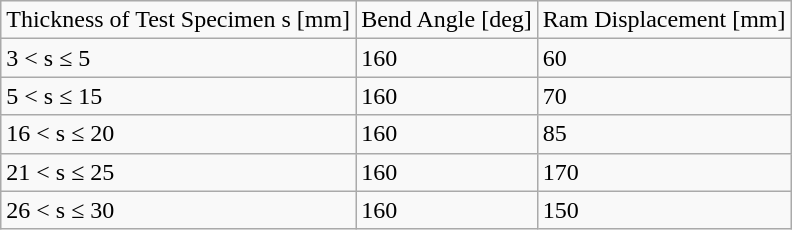<table class="wikitable">
<tr>
<td>Thickness of  Test Specimen s [mm]</td>
<td>Bend Angle [deg]</td>
<td>Ram Displacement [mm]</td>
</tr>
<tr>
<td>3 < s ≤  5</td>
<td>160</td>
<td>60</td>
</tr>
<tr>
<td>5 < s ≤  15</td>
<td>160</td>
<td>70</td>
</tr>
<tr>
<td>16 < s ≤  20</td>
<td>160</td>
<td>85</td>
</tr>
<tr>
<td>21 < s ≤  25</td>
<td>160</td>
<td>170</td>
</tr>
<tr>
<td>26 < s ≤  30</td>
<td>160</td>
<td>150</td>
</tr>
</table>
